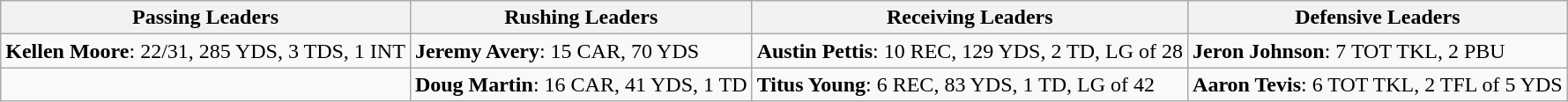<table class="wikitable">
<tr>
<th>Passing Leaders</th>
<th>Rushing Leaders</th>
<th>Receiving Leaders</th>
<th>Defensive Leaders</th>
</tr>
<tr>
<td><strong>Kellen Moore</strong>: 22/31, 285 YDS, 3 TDS, 1 INT</td>
<td><strong>Jeremy Avery</strong>: 15 CAR, 70 YDS</td>
<td><strong>Austin Pettis</strong>: 10 REC, 129 YDS, 2 TD, LG of 28</td>
<td><strong>Jeron Johnson</strong>: 7 TOT TKL, 2 PBU</td>
</tr>
<tr>
<td></td>
<td><strong>Doug Martin</strong>: 16 CAR, 41 YDS, 1 TD</td>
<td><strong>Titus Young</strong>: 6 REC, 83 YDS, 1 TD, LG of 42</td>
<td><strong>Aaron Tevis</strong>: 6 TOT TKL, 2 TFL of 5 YDS</td>
</tr>
</table>
